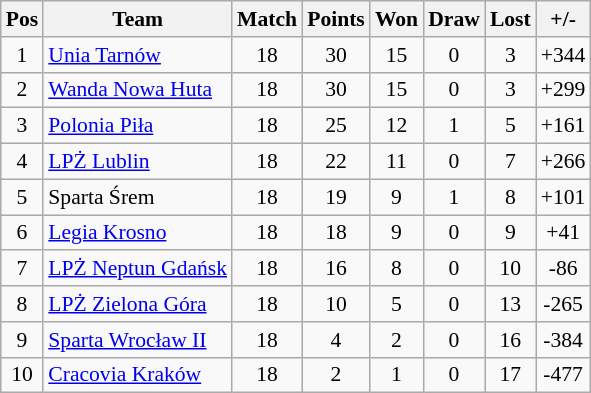<table class=wikitable style="font-size: 90%">
<tr align=center >
<th>Pos</th>
<th>Team</th>
<th>Match</th>
<th>Points</th>
<th>Won</th>
<th>Draw</th>
<th>Lost</th>
<th>+/-</th>
</tr>
<tr align=center >
<td>1</td>
<td align=left><a href='#'>Unia Tarnów</a></td>
<td>18</td>
<td>30</td>
<td>15</td>
<td>0</td>
<td>3</td>
<td>+344</td>
</tr>
<tr align=center >
<td>2</td>
<td align=left><a href='#'>Wanda Nowa Huta</a></td>
<td>18</td>
<td>30</td>
<td>15</td>
<td>0</td>
<td>3</td>
<td>+299</td>
</tr>
<tr align=center>
<td>3</td>
<td align=left><a href='#'>Polonia Piła</a></td>
<td>18</td>
<td>25</td>
<td>12</td>
<td>1</td>
<td>5</td>
<td>+161</td>
</tr>
<tr align=center>
<td>4</td>
<td align=left><a href='#'>LPŻ Lublin</a></td>
<td>18</td>
<td>22</td>
<td>11</td>
<td>0</td>
<td>7</td>
<td>+266</td>
</tr>
<tr align=center>
<td>5</td>
<td align=left>Sparta Śrem</td>
<td>18</td>
<td>19</td>
<td>9</td>
<td>1</td>
<td>8</td>
<td>+101</td>
</tr>
<tr align=center>
<td>6</td>
<td align=left><a href='#'>Legia Krosno</a></td>
<td>18</td>
<td>18</td>
<td>9</td>
<td>0</td>
<td>9</td>
<td>+41</td>
</tr>
<tr align=center>
<td>7</td>
<td align=left><a href='#'>LPŻ Neptun Gdańsk</a></td>
<td>18</td>
<td>16</td>
<td>8</td>
<td>0</td>
<td>10</td>
<td>-86</td>
</tr>
<tr align=center>
<td>8</td>
<td align=left><a href='#'>LPŻ Zielona Góra</a></td>
<td>18</td>
<td>10</td>
<td>5</td>
<td>0</td>
<td>13</td>
<td>-265</td>
</tr>
<tr align=center>
<td>9</td>
<td align=left><a href='#'>Sparta Wrocław II</a></td>
<td>18</td>
<td>4</td>
<td>2</td>
<td>0</td>
<td>16</td>
<td>-384</td>
</tr>
<tr align=center>
<td>10</td>
<td align=left><a href='#'>Cracovia Kraków</a></td>
<td>18</td>
<td>2</td>
<td>1</td>
<td>0</td>
<td>17</td>
<td>-477</td>
</tr>
</table>
